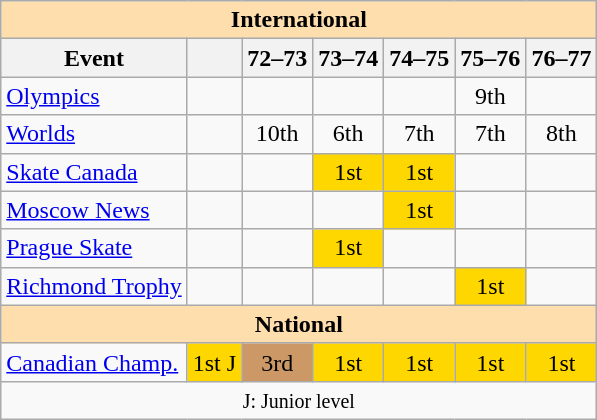<table class="wikitable" style="text-align:center">
<tr>
<th style="background-color: #ffdead; " colspan=7 align=center>International</th>
</tr>
<tr>
<th>Event</th>
<th></th>
<th>72–73</th>
<th>73–74</th>
<th>74–75</th>
<th>75–76</th>
<th>76–77</th>
</tr>
<tr>
<td align=left><a href='#'>Olympics</a></td>
<td></td>
<td></td>
<td></td>
<td></td>
<td>9th</td>
<td></td>
</tr>
<tr>
<td align=left><a href='#'>Worlds</a></td>
<td></td>
<td>10th</td>
<td>6th</td>
<td>7th</td>
<td>7th</td>
<td>8th</td>
</tr>
<tr>
<td align=left><a href='#'>Skate Canada</a></td>
<td></td>
<td></td>
<td bgcolor=gold>1st</td>
<td bgcolor=gold>1st</td>
<td></td>
<td></td>
</tr>
<tr>
<td align=left><a href='#'>Moscow News</a></td>
<td></td>
<td></td>
<td></td>
<td bgcolor=gold>1st</td>
<td></td>
<td></td>
</tr>
<tr>
<td align=left><a href='#'>Prague Skate</a></td>
<td></td>
<td></td>
<td bgcolor=gold>1st</td>
<td></td>
<td></td>
<td></td>
</tr>
<tr>
<td align=left><a href='#'>Richmond Trophy</a></td>
<td></td>
<td></td>
<td></td>
<td></td>
<td bgcolor=gold>1st</td>
<td></td>
</tr>
<tr>
<th style="background-color: #ffdead; " colspan=7 align=center>National</th>
</tr>
<tr>
<td align=left><a href='#'>Canadian Champ.</a></td>
<td bgcolor=gold>1st J</td>
<td bgcolor=cc9966>3rd</td>
<td bgcolor=gold>1st</td>
<td bgcolor=gold>1st</td>
<td bgcolor=gold>1st</td>
<td bgcolor=gold>1st</td>
</tr>
<tr>
<td colspan=7 align=center><small> J: Junior level </small></td>
</tr>
</table>
